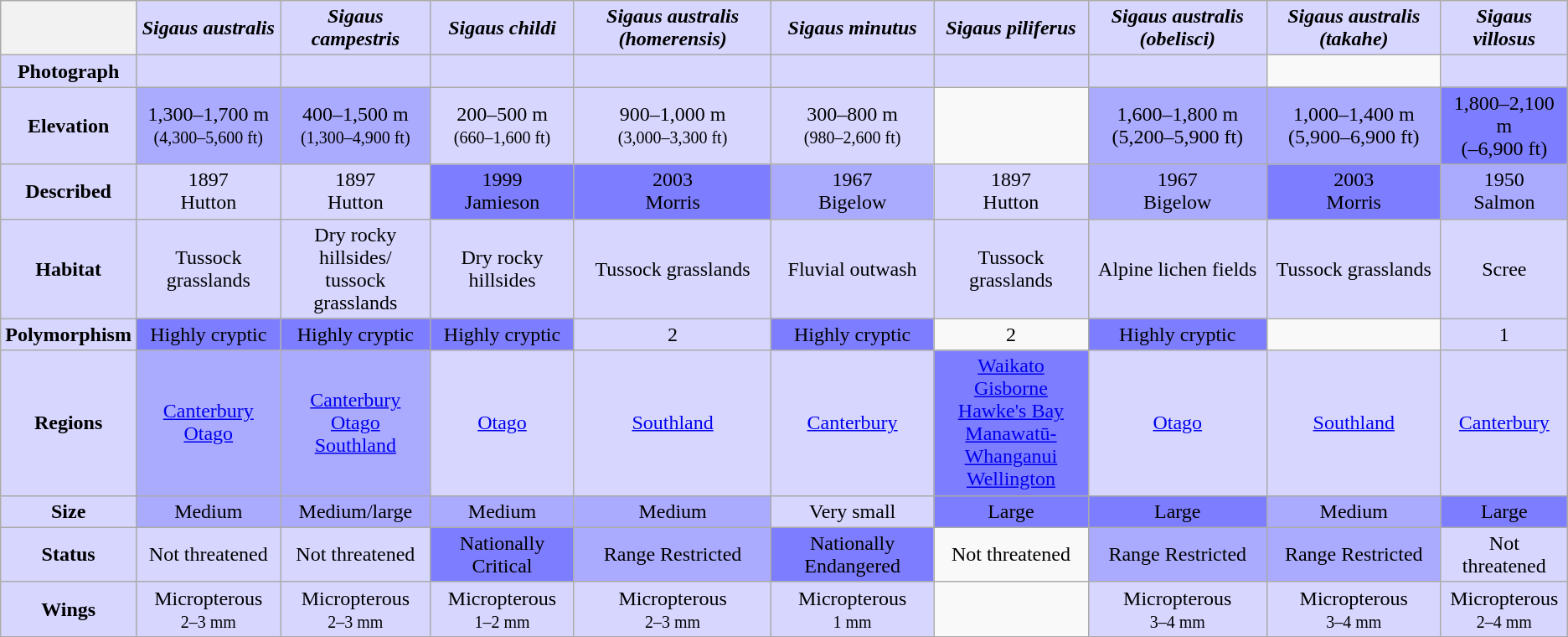<table class="wikitable" style="text-align: center">
<tr>
<th></th>
<th style="background: #D6D6FF"><em>Sigaus australis</em></th>
<th style="background: #D6D6FF"><em>Sigaus campestris</em></th>
<th style="background: #D6D6FF"><em>Sigaus childi</em></th>
<th style="background: #D6D6FF"><em>Sigaus australis (homerensis)</em></th>
<th style="background: #D6D6FF"><em>Sigaus minutus</em></th>
<th style="background: #D6D6FF"><em>Sigaus piliferus</em></th>
<th style="background: #D6D6FF"><em>Sigaus australis (obelisci)</em></th>
<th style="background: #D6D6FF"><em>Sigaus australis (takahe)</em></th>
<th style="background: #D6D6FF"><em>Sigaus villosus</em></th>
</tr>
<tr>
<td style="background: #D6D6FF"><strong>Photograph</strong></td>
<td style="background: #D6D6FF"></td>
<td style="background: #D6D6FF"></td>
<td style="background: #D6D6FF"></td>
<td style="background: #D6D6FF"></td>
<td style="background: #D6D6FF"></td>
<td style="background: #D6D6FF"></td>
<td style="background: #D6D6FF"></td>
<td></td>
<td style="background: #D6D6FF"></td>
</tr>
<tr>
<td style="background: #D6D6FF"><strong>Elevation</strong></td>
<td style="background: #AAAAFF">1,300–1,700 m <br><small>(4,300–5,600 ft)</small></td>
<td style="background: #AAAAFF">400–1,500 m <br><small>(1,300–4,900 ft)</small></td>
<td style="background: #D6D6FF">200–500 m<br><small>(660–1,600 ft)</small></td>
<td style="background: #D6D6FF">900–1,000 m <br><small>(3,000–3,300 ft)</small></td>
<td style="background: #D6D6FF">300–800 m <br><small>(980–2,600 ft)</small></td>
<td></td>
<td style="background: #AAAAFF">1,600–1,800 m <br>(5,200–5,900 ft)</td>
<td style="background: #AAAAFF">1,000–1,400 m <br>(5,900–6,900 ft)</td>
<td style="background: #7D7DFF">1,800–2,100 m <br>(–6,900 ft)</td>
</tr>
<tr>
<td style="background: #D6D6FF"><strong>Described</strong></td>
<td style="background: #D6D6FF">1897<br>Hutton</td>
<td style="background: #D6D6FF">1897<br>Hutton</td>
<td style="background: #7D7DFF">1999<br>Jamieson</td>
<td style="background: #7D7DFF">2003<br>Morris</td>
<td style="background: #AAAAFF">1967<br>Bigelow</td>
<td style="background: #D6D6FF">1897<br>Hutton</td>
<td style="background: #AAAAFF">1967<br>Bigelow</td>
<td style="background: #7D7DFF">2003<br>Morris</td>
<td style="background: #AAAAFF">1950<br>Salmon</td>
</tr>
<tr>
<td style="background: #D6D6FF"><strong>Habitat</strong></td>
<td style="background: #D6D6FF">Tussock grasslands</td>
<td style="background: #D6D6FF">Dry rocky hillsides/<br>tussock grasslands</td>
<td style="background: #D6D6FF">Dry rocky hillsides</td>
<td style="background: #D6D6FF">Tussock grasslands</td>
<td style="background: #D6D6FF">Fluvial outwash</td>
<td style="background: #D6D6FF">Tussock grasslands</td>
<td style="background: #D6D6FF">Alpine lichen fields</td>
<td style="background: #D6D6FF">Tussock grasslands</td>
<td style="background: #D6D6FF">Scree</td>
</tr>
<tr>
<td style="background: #D6D6FF"><strong>Polymorphism</strong></td>
<td style="background: #7D7DFF">Highly cryptic</td>
<td style="background: #7D7DFF">Highly cryptic</td>
<td style="background: #7D7DFF">Highly cryptic</td>
<td style="background: #D6D6FF">2</td>
<td style="background: #7D7DFF">Highly cryptic</td>
<td>2</td>
<td style="background: #7D7DFF">Highly cryptic</td>
<td></td>
<td style="background: #D6D6FF">1</td>
</tr>
<tr>
<td style="background: #D6D6FF"><strong>Regions</strong></td>
<td style="background: #AAAAFF"><a href='#'>Canterbury</a><br><a href='#'>Otago</a></td>
<td style="background: #AAAAFF"><a href='#'>Canterbury</a><br><a href='#'>Otago</a><br><a href='#'>Southland</a></td>
<td style="background: #D6D6FF"><a href='#'>Otago</a></td>
<td style="background: #D6D6FF"><a href='#'>Southland</a></td>
<td style="background: #D6D6FF"><a href='#'>Canterbury</a></td>
<td style="background: #7D7DFF"><a href='#'>Waikato</a><br><a href='#'>Gisborne</a><br><a href='#'>Hawke's Bay</a><br><a href='#'>Manawatū-Whanganui</a><br><a href='#'>Wellington</a></td>
<td style="background: #D6D6FF"><a href='#'>Otago</a></td>
<td style="background: #D6D6FF"><a href='#'>Southland</a></td>
<td style="background: #D6D6FF"><a href='#'>Canterbury</a></td>
</tr>
<tr>
<td style="background: #D6D6FF"><strong>Size</strong></td>
<td style="background: #AAAAFF">Medium</td>
<td style="background: #AAAAFF">Medium/large</td>
<td style="background: #AAAAFF">Medium</td>
<td style="background: #AAAAFF">Medium</td>
<td style="background: #D6D6FF">Very small</td>
<td style="background: #7D7DFF">Large</td>
<td style="background: #7D7DFF">Large</td>
<td style="background: #AAAAFF">Medium</td>
<td style="background: #7D7DFF">Large</td>
</tr>
<tr>
<td style="background: #D6D6FF"><strong>Status</strong></td>
<td style="background: #D6D6FF">Not threatened</td>
<td style="background: #D6D6FF">Not threatened</td>
<td style="background: #7D7DFF">Nationally Critical</td>
<td style="background: #AAAAFF">Range Restricted</td>
<td style="background: #7D7DFF">Nationally Endangered</td>
<td>Not threatened</td>
<td style="background: #AAAAFF">Range Restricted</td>
<td style="background: #AAAAFF">Range Restricted</td>
<td style="background: #D6D6FF">Not threatened</td>
</tr>
<tr>
<td style="background: #D6D6FF"><strong>Wings</strong></td>
<td style="background: #D6D6FF">Micropterous<br><small>2–3 mm</small></td>
<td style="background: #D6D6FF">Micropterous<br><small>2–3 mm</small></td>
<td style="background: #D6D6FF">Micropterous<br><small>1–2 mm</small></td>
<td style="background: #D6D6FF">Micropterous<br><small>2–3 mm</small></td>
<td style="background: #D6D6FF">Micropterous<br><small>1 mm</small></td>
<td></td>
<td style="background: #D6D6FF">Micropterous<br><small>3–4 mm</small></td>
<td style="background: #D6D6FF">Micropterous<br><small>3–4 mm</small></td>
<td style="background: #D6D6FF">Micropterous<br><small>2–4 mm</small></td>
</tr>
</table>
